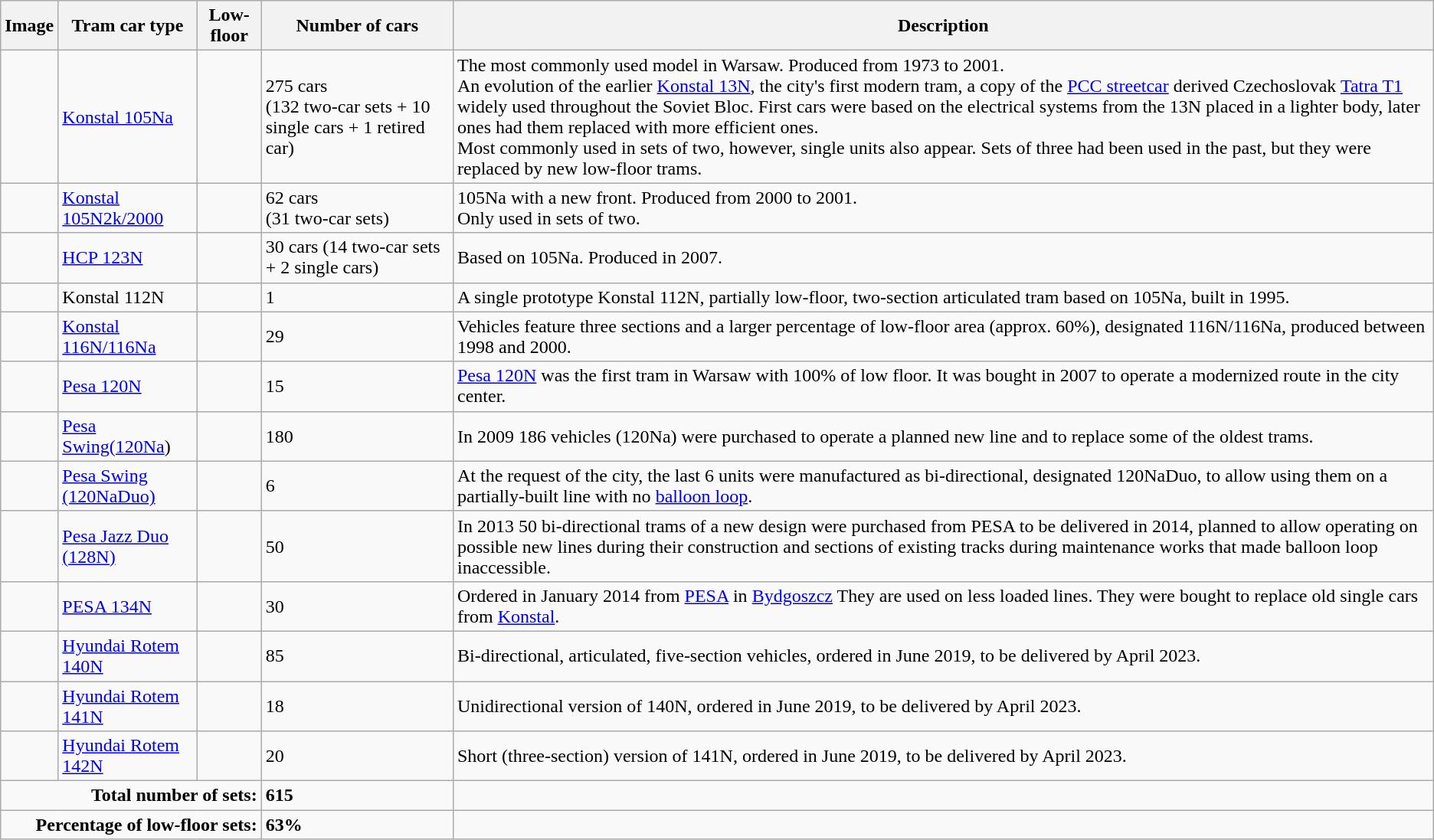<table class="wikitable" border="1">
<tr>
<th>Image</th>
<th>Tram car type</th>
<th>Low-floor</th>
<th>Number of cars</th>
<th>Description</th>
</tr>
<tr>
<td><br></td>
<td><a href='#'>Konstal 105Na</a></td>
<td></td>
<td>275 cars<br>(132 two-car sets + 10 single cars + 1 retired car)</td>
<td>The most commonly used model in Warsaw. Produced from 1973 to 2001.<br>An evolution of the earlier <a href='#'>Konstal 13N</a>, the city's first modern tram, a copy of the <a href='#'>PCC streetcar</a> derived Czechoslovak <a href='#'>Tatra T1</a> widely used throughout the Soviet Bloc. First cars were based on the electrical systems from the 13N placed in a lighter body, later ones had them replaced with more efficient ones.<br>Most commonly used in sets of two, however, single units also appear. Sets of three had been used in the past, but they were replaced by new low-floor trams.</td>
</tr>
<tr>
<td></td>
<td><a href='#'>Konstal</a> <a href='#'>105N2k/2000</a></td>
<td></td>
<td>62 cars<br>(31 two-car sets)</td>
<td>105Na with a new front. Produced from 2000 to 2001.<br>Only used in sets of two.</td>
</tr>
<tr>
<td></td>
<td><a href='#'>HCP 123N</a></td>
<td></td>
<td>30 cars (14 two-car sets + 2 single cars)</td>
<td>Based on 105Na. Produced in 2007.</td>
</tr>
<tr>
<td></td>
<td>Konstal 112N</td>
<td></td>
<td>1</td>
<td>A single prototype Konstal 112N, partially low-floor, two-section articulated tram based on 105Na, built in 1995.</td>
</tr>
<tr>
<td></td>
<td><a href='#'>Konstal 116N/116Na</a></td>
<td></td>
<td>29</td>
<td>Vehicles feature three sections and a larger percentage of low-floor area (approx. 60%), designated 116N/116Na, produced between 1998 and 2000.</td>
</tr>
<tr>
<td></td>
<td><a href='#'>Pesa 120N</a></td>
<td></td>
<td>15</td>
<td><a href='#'>Pesa 120N</a> was the first tram in Warsaw with 100% of low floor. It was bought in 2007 to operate a modernized route in the city center.</td>
</tr>
<tr>
<td></td>
<td><a href='#'>Pesa Swing(120Na</a>)</td>
<td></td>
<td>180</td>
<td>In 2009 186 vehicles (120Na) were purchased to operate a planned new line and to replace some of the oldest trams.</td>
</tr>
<tr>
<td></td>
<td><a href='#'>Pesa Swing</a><br><a href='#'>(120NaDuo)</a></td>
<td></td>
<td>6</td>
<td>At the request of the city, the last 6 units were manufactured as bi-directional, designated 120NaDuo, to allow using them on a partially-built line with no <a href='#'>balloon loop</a>.</td>
</tr>
<tr>
<td></td>
<td><a href='#'>Pesa Jazz Duo (128N)</a></td>
<td></td>
<td>50</td>
<td>In 2013 50 bi-directional trams of a new design were purchased from PESA to be delivered in 2014, planned to allow operating on possible new lines during their construction and sections of existing tracks during maintenance works that made balloon loop inaccessible.</td>
</tr>
<tr>
<td></td>
<td><a href='#'>PESA 134N</a></td>
<td></td>
<td>30</td>
<td>Ordered in January 2014 from <a href='#'>PESA</a> in <a href='#'>Bydgoszcz</a> They are used on less loaded lines. They were bought to replace old single cars from <a href='#'>Konstal</a>.</td>
</tr>
<tr>
<td></td>
<td><a href='#'>Hyundai Rotem 140N</a></td>
<td></td>
<td>85</td>
<td>Bi-directional, articulated, five-section vehicles, ordered in June 2019, to be delivered by April 2023.</td>
</tr>
<tr>
<td></td>
<td><a href='#'>Hyundai Rotem 141N</a></td>
<td></td>
<td>18</td>
<td>Unidirectional version of 140N, ordered in June 2019, to be delivered by April 2023.</td>
</tr>
<tr>
<td></td>
<td><a href='#'>Hyundai Rotem 142N</a></td>
<td></td>
<td>20</td>
<td>Short (three-section) version of 141N, ordered in June 2019, to be delivered by April 2023.</td>
</tr>
<tr>
<td colspan="3" style="text-align:right"><strong>Total number of sets:</strong></td>
<td><strong>615</strong></td>
<td></td>
</tr>
<tr>
<td colspan="3" style="text-align:right"><strong>Percentage of low-floor sets:</strong></td>
<td><strong>63%</strong></td>
<td></td>
</tr>
</table>
